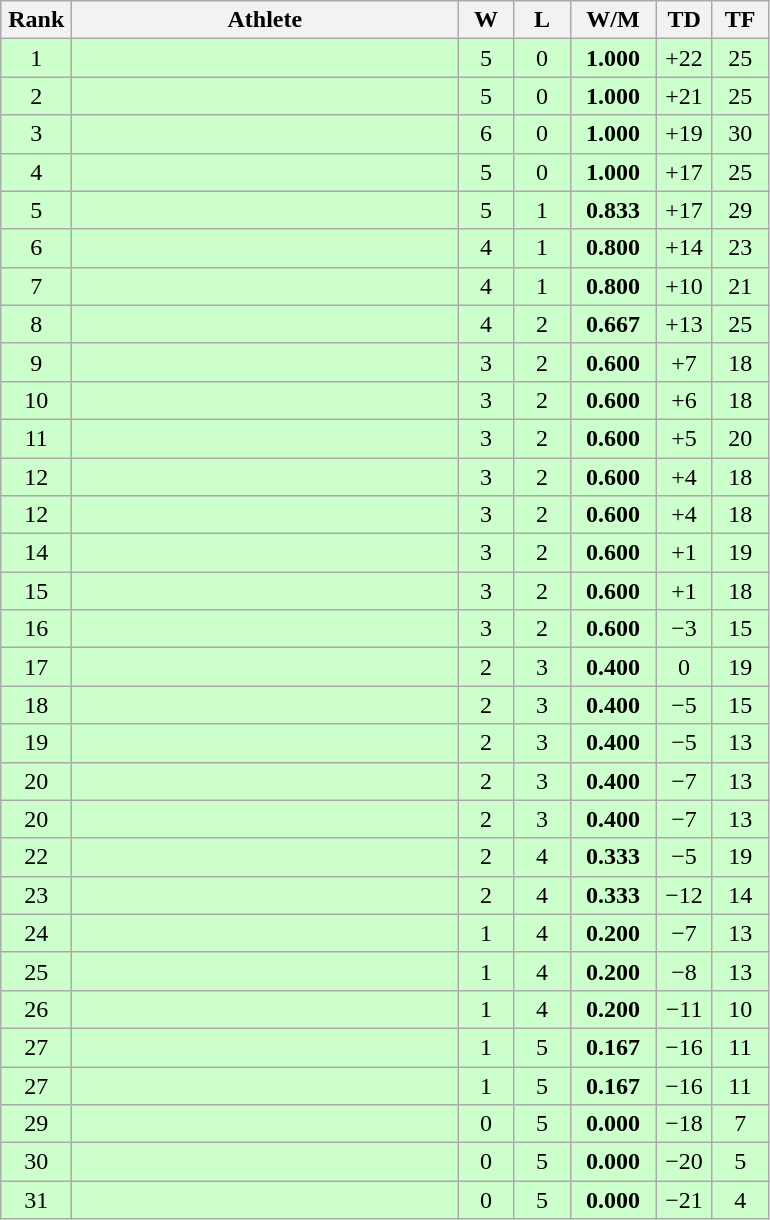<table class=wikitable style="text-align:center">
<tr>
<th width=40>Rank</th>
<th width=250>Athlete</th>
<th width=30>W</th>
<th width=30>L</th>
<th width=50>W/M</th>
<th width=30>TD</th>
<th width=30>TF</th>
</tr>
<tr bgcolor="ccffcc">
<td>1</td>
<td align=left></td>
<td>5</td>
<td>0</td>
<td><strong>1.000</strong></td>
<td>+22</td>
<td>25</td>
</tr>
<tr bgcolor="ccffcc">
<td>2</td>
<td align=left></td>
<td>5</td>
<td>0</td>
<td><strong>1.000</strong></td>
<td>+21</td>
<td>25</td>
</tr>
<tr bgcolor="ccffcc">
<td>3</td>
<td align=left></td>
<td>6</td>
<td>0</td>
<td><strong>1.000</strong></td>
<td>+19</td>
<td>30</td>
</tr>
<tr bgcolor="ccffcc">
<td>4</td>
<td align=left></td>
<td>5</td>
<td>0</td>
<td><strong>1.000</strong></td>
<td>+17</td>
<td>25</td>
</tr>
<tr bgcolor="ccffcc">
<td>5</td>
<td align=left></td>
<td>5</td>
<td>1</td>
<td><strong>0.833</strong></td>
<td>+17</td>
<td>29</td>
</tr>
<tr bgcolor="ccffcc">
<td>6</td>
<td align=left></td>
<td>4</td>
<td>1</td>
<td><strong>0.800</strong></td>
<td>+14</td>
<td>23</td>
</tr>
<tr bgcolor="ccffcc">
<td>7</td>
<td align=left></td>
<td>4</td>
<td>1</td>
<td><strong>0.800</strong></td>
<td>+10</td>
<td>21</td>
</tr>
<tr bgcolor="ccffcc">
<td>8</td>
<td align=left></td>
<td>4</td>
<td>2</td>
<td><strong>0.667</strong></td>
<td>+13</td>
<td>25</td>
</tr>
<tr bgcolor="ccffcc">
<td>9</td>
<td align=left></td>
<td>3</td>
<td>2</td>
<td><strong>0.600</strong></td>
<td>+7</td>
<td>18</td>
</tr>
<tr bgcolor="ccffcc">
<td>10</td>
<td align=left></td>
<td>3</td>
<td>2</td>
<td><strong>0.600</strong></td>
<td>+6</td>
<td>18</td>
</tr>
<tr bgcolor="ccffcc">
<td>11</td>
<td align=left></td>
<td>3</td>
<td>2</td>
<td><strong>0.600</strong></td>
<td>+5</td>
<td>20</td>
</tr>
<tr bgcolor="ccffcc">
<td>12</td>
<td align=left></td>
<td>3</td>
<td>2</td>
<td><strong>0.600</strong></td>
<td>+4</td>
<td>18</td>
</tr>
<tr bgcolor="ccffcc">
<td>12</td>
<td align=left></td>
<td>3</td>
<td>2</td>
<td><strong>0.600</strong></td>
<td>+4</td>
<td>18</td>
</tr>
<tr bgcolor="ccffcc">
<td>14</td>
<td align=left></td>
<td>3</td>
<td>2</td>
<td><strong>0.600</strong></td>
<td>+1</td>
<td>19</td>
</tr>
<tr bgcolor="ccffcc">
<td>15</td>
<td align=left></td>
<td>3</td>
<td>2</td>
<td><strong>0.600</strong></td>
<td>+1</td>
<td>18</td>
</tr>
<tr bgcolor="ccffcc">
<td>16</td>
<td align=left></td>
<td>3</td>
<td>2</td>
<td><strong>0.600</strong></td>
<td>−3</td>
<td>15</td>
</tr>
<tr bgcolor="ccffcc">
<td>17</td>
<td align=left></td>
<td>2</td>
<td>3</td>
<td><strong>0.400</strong></td>
<td>0</td>
<td>19</td>
</tr>
<tr bgcolor="ccffcc">
<td>18</td>
<td align=left></td>
<td>2</td>
<td>3</td>
<td><strong>0.400</strong></td>
<td>−5</td>
<td>15</td>
</tr>
<tr bgcolor="ccffcc">
<td>19</td>
<td align=left></td>
<td>2</td>
<td>3</td>
<td><strong>0.400</strong></td>
<td>−5</td>
<td>13</td>
</tr>
<tr bgcolor="ccffcc">
<td>20</td>
<td align=left></td>
<td>2</td>
<td>3</td>
<td><strong>0.400</strong></td>
<td>−7</td>
<td>13</td>
</tr>
<tr bgcolor="ccffcc">
<td>20</td>
<td align=left></td>
<td>2</td>
<td>3</td>
<td><strong>0.400</strong></td>
<td>−7</td>
<td>13</td>
</tr>
<tr bgcolor="ccffcc">
<td>22</td>
<td align=left></td>
<td>2</td>
<td>4</td>
<td><strong>0.333</strong></td>
<td>−5</td>
<td>19</td>
</tr>
<tr bgcolor="ccffcc">
<td>23</td>
<td align=left></td>
<td>2</td>
<td>4</td>
<td><strong>0.333</strong></td>
<td>−12</td>
<td>14</td>
</tr>
<tr bgcolor="ccffcc">
<td>24</td>
<td align=left></td>
<td>1</td>
<td>4</td>
<td><strong>0.200</strong></td>
<td>−7</td>
<td>13</td>
</tr>
<tr bgcolor="ccffcc">
<td>25</td>
<td align=left></td>
<td>1</td>
<td>4</td>
<td><strong>0.200</strong></td>
<td>−8</td>
<td>13</td>
</tr>
<tr bgcolor="ccffcc">
<td>26</td>
<td align=left></td>
<td>1</td>
<td>4</td>
<td><strong>0.200</strong></td>
<td>−11</td>
<td>10</td>
</tr>
<tr bgcolor="ccffcc">
<td>27</td>
<td align=left></td>
<td>1</td>
<td>5</td>
<td><strong>0.167</strong></td>
<td>−16</td>
<td>11</td>
</tr>
<tr bgcolor="ccffcc">
<td>27</td>
<td align=left></td>
<td>1</td>
<td>5</td>
<td><strong>0.167</strong></td>
<td>−16</td>
<td>11</td>
</tr>
<tr bgcolor="ccffcc">
<td>29</td>
<td align=left></td>
<td>0</td>
<td>5</td>
<td><strong>0.000</strong></td>
<td>−18</td>
<td>7</td>
</tr>
<tr bgcolor="ccffcc">
<td>30</td>
<td align=left></td>
<td>0</td>
<td>5</td>
<td><strong>0.000</strong></td>
<td>−20</td>
<td>5</td>
</tr>
<tr bgcolor="ccffcc">
<td>31</td>
<td align=left></td>
<td>0</td>
<td>5</td>
<td><strong>0.000</strong></td>
<td>−21</td>
<td>4</td>
</tr>
</table>
